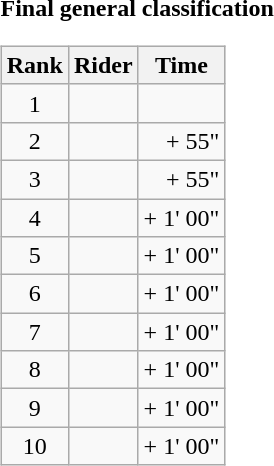<table>
<tr>
<td><strong>Final general classification</strong><br><table class="wikitable">
<tr>
<th scope="col">Rank</th>
<th scope="col">Rider</th>
<th scope="col">Time</th>
</tr>
<tr>
<td style="text-align:center;">1</td>
<td></td>
<td style="text-align:right;"></td>
</tr>
<tr>
<td style="text-align:center;">2</td>
<td></td>
<td style="text-align:right;">+ 55"</td>
</tr>
<tr>
<td style="text-align:center;">3</td>
<td></td>
<td style="text-align:right;">+ 55"</td>
</tr>
<tr>
<td style="text-align:center;">4</td>
<td></td>
<td style="text-align:right;">+ 1' 00"</td>
</tr>
<tr>
<td style="text-align:center;">5</td>
<td></td>
<td style="text-align:right;">+ 1' 00"</td>
</tr>
<tr>
<td style="text-align:center;">6</td>
<td></td>
<td style="text-align:right;">+ 1' 00"</td>
</tr>
<tr>
<td style="text-align:center;">7</td>
<td></td>
<td style="text-align:right;">+ 1' 00"</td>
</tr>
<tr>
<td style="text-align:center;">8</td>
<td></td>
<td style="text-align:right;">+ 1' 00"</td>
</tr>
<tr>
<td style="text-align:center;">9</td>
<td></td>
<td style="text-align:right;">+ 1' 00"</td>
</tr>
<tr>
<td style="text-align:center;">10</td>
<td></td>
<td style="text-align:right;">+ 1' 00"</td>
</tr>
</table>
</td>
</tr>
</table>
